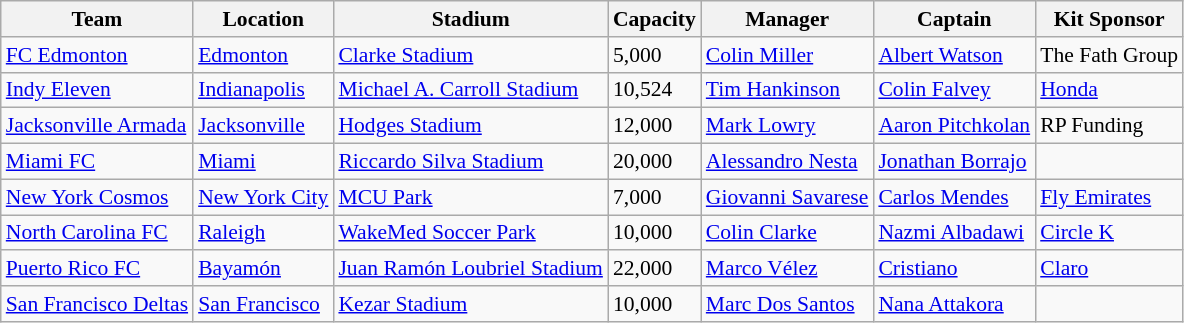<table class="wikitable sortable" style="font-size:90%;">
<tr>
<th>Team</th>
<th>Location</th>
<th>Stadium</th>
<th>Capacity</th>
<th>Manager</th>
<th>Captain</th>
<th>Kit Sponsor</th>
</tr>
<tr>
<td><a href='#'>FC Edmonton</a></td>
<td><a href='#'>Edmonton</a></td>
<td><a href='#'>Clarke Stadium</a></td>
<td>5,000</td>
<td> <a href='#'>Colin Miller</a></td>
<td> <a href='#'>Albert Watson</a></td>
<td>The Fath Group</td>
</tr>
<tr>
<td><a href='#'>Indy Eleven</a></td>
<td><a href='#'>Indianapolis</a></td>
<td><a href='#'>Michael A. Carroll Stadium</a></td>
<td>10,524</td>
<td> <a href='#'>Tim Hankinson</a></td>
<td> <a href='#'>Colin Falvey</a></td>
<td><a href='#'>Honda</a></td>
</tr>
<tr>
<td><a href='#'>Jacksonville Armada</a></td>
<td><a href='#'>Jacksonville</a></td>
<td><a href='#'>Hodges Stadium</a></td>
<td>12,000</td>
<td> <a href='#'>Mark Lowry</a></td>
<td> <a href='#'>Aaron Pitchkolan</a></td>
<td>RP Funding</td>
</tr>
<tr>
<td><a href='#'>Miami FC</a></td>
<td><a href='#'>Miami</a></td>
<td><a href='#'>Riccardo Silva Stadium</a></td>
<td>20,000</td>
<td> <a href='#'>Alessandro Nesta</a></td>
<td> <a href='#'>Jonathan Borrajo</a></td>
<td></td>
</tr>
<tr>
<td><a href='#'>New York Cosmos</a></td>
<td><a href='#'>New York City</a></td>
<td><a href='#'>MCU Park</a></td>
<td>7,000</td>
<td> <a href='#'>Giovanni Savarese</a></td>
<td> <a href='#'>Carlos Mendes</a></td>
<td><a href='#'>Fly Emirates</a></td>
</tr>
<tr>
<td><a href='#'>North Carolina FC</a></td>
<td><a href='#'>Raleigh</a></td>
<td><a href='#'>WakeMed Soccer Park</a></td>
<td>10,000</td>
<td> <a href='#'>Colin Clarke</a></td>
<td> <a href='#'>Nazmi Albadawi</a></td>
<td><a href='#'>Circle K</a></td>
</tr>
<tr>
<td><a href='#'>Puerto Rico FC</a></td>
<td><a href='#'>Bayamón</a></td>
<td><a href='#'>Juan Ramón Loubriel Stadium</a></td>
<td>22,000</td>
<td> <a href='#'>Marco Vélez</a></td>
<td> <a href='#'>Cristiano</a></td>
<td><a href='#'>Claro</a></td>
</tr>
<tr>
<td><a href='#'>San Francisco Deltas</a></td>
<td><a href='#'>San Francisco</a></td>
<td><a href='#'>Kezar Stadium</a></td>
<td>10,000</td>
<td> <a href='#'>Marc Dos Santos</a></td>
<td> <a href='#'>Nana Attakora</a></td>
<td></td>
</tr>
</table>
